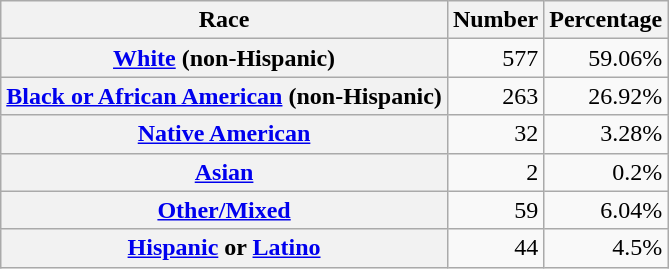<table class="wikitable" style="text-align:right">
<tr>
<th scope="col">Race</th>
<th scope="col">Number</th>
<th scope="col">Percentage</th>
</tr>
<tr>
<th scope="row"><a href='#'>White</a> (non-Hispanic)</th>
<td>577</td>
<td>59.06%</td>
</tr>
<tr>
<th scope="row"><a href='#'>Black or African American</a> (non-Hispanic)</th>
<td>263</td>
<td>26.92%</td>
</tr>
<tr>
<th scope="row"><a href='#'>Native American</a></th>
<td>32</td>
<td>3.28%</td>
</tr>
<tr>
<th scope="row"><a href='#'>Asian</a></th>
<td>2</td>
<td>0.2%</td>
</tr>
<tr>
<th scope="row"><a href='#'>Other/Mixed</a></th>
<td>59</td>
<td>6.04%</td>
</tr>
<tr>
<th scope="row"><a href='#'>Hispanic</a> or <a href='#'>Latino</a></th>
<td>44</td>
<td>4.5%</td>
</tr>
</table>
